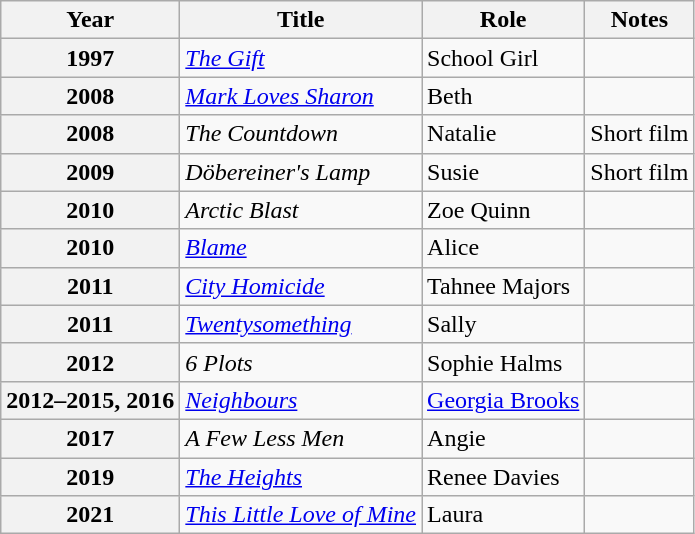<table class="wikitable sortable plainrowheaders">
<tr>
<th scope="col">Year</th>
<th scope="col">Title</th>
<th scope="col">Role</th>
<th scope="col" class="unsortable">Notes</th>
</tr>
<tr>
<th scope="row">1997</th>
<td><em><a href='#'>The Gift</a></em></td>
<td>School Girl</td>
<td></td>
</tr>
<tr>
<th scope="row">2008</th>
<td><em><a href='#'>Mark Loves Sharon</a></em></td>
<td>Beth</td>
<td></td>
</tr>
<tr>
<th scope="row">2008</th>
<td><em>The Countdown</em></td>
<td>Natalie</td>
<td>Short film</td>
</tr>
<tr>
<th scope="row">2009</th>
<td><em>Döbereiner's Lamp</em></td>
<td>Susie</td>
<td>Short film</td>
</tr>
<tr>
<th scope="row">2010</th>
<td><em>Arctic Blast</em></td>
<td>Zoe Quinn</td>
<td></td>
</tr>
<tr>
<th scope="row">2010</th>
<td><em><a href='#'>Blame</a></em></td>
<td>Alice</td>
<td></td>
</tr>
<tr>
<th scope="row">2011</th>
<td><em><a href='#'>City Homicide</a></em></td>
<td>Tahnee Majors</td>
<td></td>
</tr>
<tr>
<th scope="row">2011</th>
<td><em><a href='#'>Twentysomething</a></em></td>
<td>Sally</td>
<td></td>
</tr>
<tr>
<th scope="row">2012</th>
<td><em>6 Plots</em></td>
<td>Sophie Halms</td>
<td></td>
</tr>
<tr>
<th scope="row">2012–2015, 2016</th>
<td><em><a href='#'>Neighbours</a></em></td>
<td><a href='#'>Georgia Brooks</a></td>
<td></td>
</tr>
<tr>
<th scope="row">2017</th>
<td><em>A Few Less Men</em></td>
<td>Angie</td>
<td></td>
</tr>
<tr>
<th scope="row">2019</th>
<td><em><a href='#'>The Heights</a></em></td>
<td>Renee Davies</td>
<td></td>
</tr>
<tr>
<th scope="row">2021</th>
<td><em> <a href='#'>This Little Love of Mine </a></em></td>
<td>Laura</td>
<td></td>
</tr>
</table>
